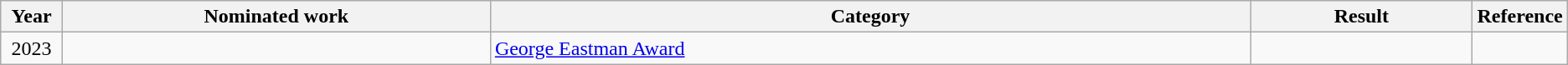<table class=wikitable>
<tr>
<th width=4%>Year</th>
<th width=29%>Nominated work</th>
<th width=52%>Category</th>
<th width=15%>Result</th>
<th width=15%>Reference</th>
</tr>
<tr>
<td align=center>2023</td>
<td></td>
<td><a href='#'>George Eastman Award</a></td>
<td></td>
<td></td>
</tr>
</table>
